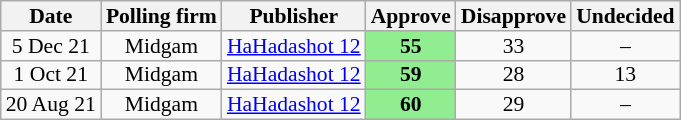<table class="wikitable sortable" style="text-align:center; font-size:90%; line-height:13px">
<tr>
<th>Date</th>
<th>Polling firm</th>
<th>Publisher</th>
<th>Approve</th>
<th>Disapprove</th>
<th>Undecided</th>
</tr>
<tr>
<td data-sort-value=2021-12-05>5 Dec 21</td>
<td>Midgam</td>
<td><a href='#'>HaHadashot 12</a></td>
<td style=background:lightgreen><strong>55</strong></td>
<td>33</td>
<td>–</td>
</tr>
<tr>
<td data-sort-value=2021-10-01>1 Oct 21</td>
<td>Midgam</td>
<td><a href='#'>HaHadashot 12</a></td>
<td style=background:lightgreen><strong>59</strong></td>
<td>28</td>
<td>13</td>
</tr>
<tr>
<td data-sort-value=2021-08-20>20 Aug 21</td>
<td>Midgam</td>
<td><a href='#'>HaHadashot 12</a></td>
<td style=background:lightgreen><strong>60</strong></td>
<td>29</td>
<td>–</td>
</tr>
</table>
